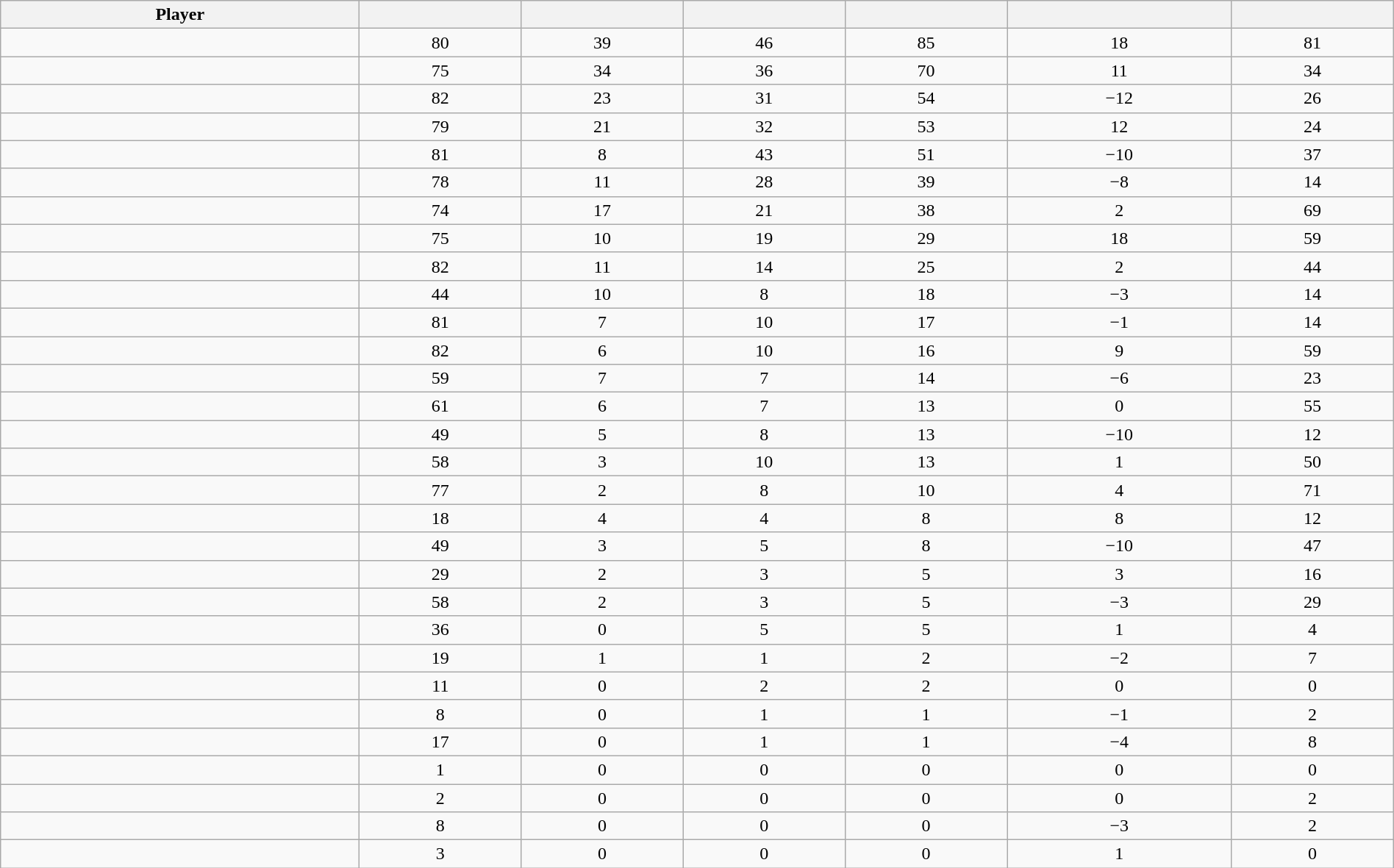<table class="wikitable sortable" style="width:100%; text-align:center;">
<tr>
<th>Player</th>
<th></th>
<th></th>
<th></th>
<th></th>
<th data-sort-type="number"></th>
<th></th>
</tr>
<tr>
<td></td>
<td>80</td>
<td>39</td>
<td>46</td>
<td>85</td>
<td>18</td>
<td>81</td>
</tr>
<tr>
<td></td>
<td>75</td>
<td>34</td>
<td>36</td>
<td>70</td>
<td>11</td>
<td>34</td>
</tr>
<tr>
<td></td>
<td>82</td>
<td>23</td>
<td>31</td>
<td>54</td>
<td>−12</td>
<td>26</td>
</tr>
<tr>
<td></td>
<td>79</td>
<td>21</td>
<td>32</td>
<td>53</td>
<td>12</td>
<td>24</td>
</tr>
<tr>
<td></td>
<td>81</td>
<td>8</td>
<td>43</td>
<td>51</td>
<td>−10</td>
<td>37</td>
</tr>
<tr>
<td></td>
<td>78</td>
<td>11</td>
<td>28</td>
<td>39</td>
<td>−8</td>
<td>14</td>
</tr>
<tr>
<td></td>
<td>74</td>
<td>17</td>
<td>21</td>
<td>38</td>
<td>2</td>
<td>69</td>
</tr>
<tr>
<td></td>
<td>75</td>
<td>10</td>
<td>19</td>
<td>29</td>
<td>18</td>
<td>59</td>
</tr>
<tr>
<td></td>
<td>82</td>
<td>11</td>
<td>14</td>
<td>25</td>
<td>2</td>
<td>44</td>
</tr>
<tr>
<td></td>
<td>44</td>
<td>10</td>
<td>8</td>
<td>18</td>
<td>−3</td>
<td>14</td>
</tr>
<tr>
<td></td>
<td>81</td>
<td>7</td>
<td>10</td>
<td>17</td>
<td>−1</td>
<td>14</td>
</tr>
<tr>
<td></td>
<td>82</td>
<td>6</td>
<td>10</td>
<td>16</td>
<td>9</td>
<td>59</td>
</tr>
<tr>
<td></td>
<td>59</td>
<td>7</td>
<td>7</td>
<td>14</td>
<td>−6</td>
<td>23</td>
</tr>
<tr>
<td></td>
<td>61</td>
<td>6</td>
<td>7</td>
<td>13</td>
<td>0</td>
<td>55</td>
</tr>
<tr>
<td></td>
<td>49</td>
<td>5</td>
<td>8</td>
<td>13</td>
<td>−10</td>
<td>12</td>
</tr>
<tr>
<td></td>
<td>58</td>
<td>3</td>
<td>10</td>
<td>13</td>
<td>1</td>
<td>50</td>
</tr>
<tr>
<td></td>
<td>77</td>
<td>2</td>
<td>8</td>
<td>10</td>
<td>4</td>
<td>71</td>
</tr>
<tr>
<td></td>
<td>18</td>
<td>4</td>
<td>4</td>
<td>8</td>
<td>8</td>
<td>12</td>
</tr>
<tr>
<td></td>
<td>49</td>
<td>3</td>
<td>5</td>
<td>8</td>
<td>−10</td>
<td>47</td>
</tr>
<tr>
<td></td>
<td>29</td>
<td>2</td>
<td>3</td>
<td>5</td>
<td>3</td>
<td>16</td>
</tr>
<tr>
<td></td>
<td>58</td>
<td>2</td>
<td>3</td>
<td>5</td>
<td>−3</td>
<td>29</td>
</tr>
<tr>
<td></td>
<td>36</td>
<td>0</td>
<td>5</td>
<td>5</td>
<td>1</td>
<td>4</td>
</tr>
<tr>
<td></td>
<td>19</td>
<td>1</td>
<td>1</td>
<td>2</td>
<td>−2</td>
<td>7</td>
</tr>
<tr>
<td></td>
<td>11</td>
<td>0</td>
<td>2</td>
<td>2</td>
<td>0</td>
<td>0</td>
</tr>
<tr>
<td></td>
<td>8</td>
<td>0</td>
<td>1</td>
<td>1</td>
<td>−1</td>
<td>2</td>
</tr>
<tr>
<td></td>
<td>17</td>
<td>0</td>
<td>1</td>
<td>1</td>
<td>−4</td>
<td>8</td>
</tr>
<tr>
<td></td>
<td>1</td>
<td>0</td>
<td>0</td>
<td>0</td>
<td>0</td>
<td>0</td>
</tr>
<tr>
<td></td>
<td>2</td>
<td>0</td>
<td>0</td>
<td>0</td>
<td>0</td>
<td>2</td>
</tr>
<tr>
<td></td>
<td>8</td>
<td>0</td>
<td>0</td>
<td>0</td>
<td>−3</td>
<td>2</td>
</tr>
<tr>
<td></td>
<td>3</td>
<td>0</td>
<td>0</td>
<td>0</td>
<td>1</td>
<td>0</td>
</tr>
</table>
